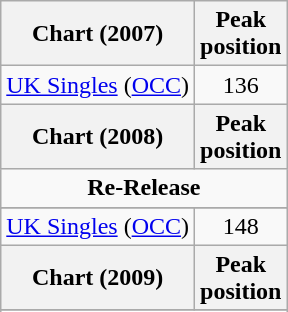<table class="wikitable sortable">
<tr>
<th align="left">Chart (2007)</th>
<th align="center">Peak<br>position</th>
</tr>
<tr>
<td align="left"><a href='#'>UK Singles</a> (<a href='#'>OCC</a>)</td>
<td align="center">136</td>
</tr>
<tr>
<th align="left">Chart (2008)</th>
<th align="center">Peak<br>position</th>
</tr>
<tr>
<td colspan="2" align="center"><strong>Re-Release</strong></td>
</tr>
<tr>
</tr>
<tr>
<td align="left"><a href='#'>UK Singles</a> (<a href='#'>OCC</a>)</td>
<td align="center">148</td>
</tr>
<tr>
<th align="left">Chart (2009)</th>
<th align="center">Peak<br>position</th>
</tr>
<tr>
</tr>
<tr>
</tr>
</table>
